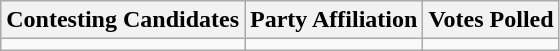<table class="wikitable sortable">
<tr>
<th>Contesting Candidates</th>
<th>Party Affiliation</th>
<th>Votes Polled</th>
</tr>
<tr>
<td></td>
<td></td>
<td></td>
</tr>
</table>
